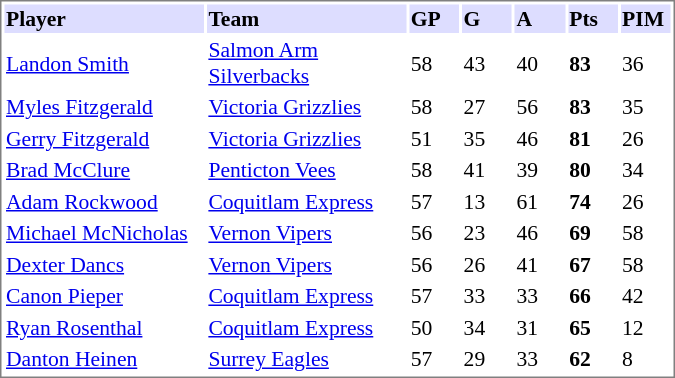<table cellpadding="0">
<tr style="text-align:left; vertical-align:top;">
<td></td>
<td><br><table cellpadding="1"  style="width:450px; font-size:90%; border:1px solid gray;">
<tr>
<th style="background:#ddf; width:30%;">Player</th>
<th style="background:#ddf; width:30%;">Team</th>
<th style="background:#ddf; width:7.5%;">GP</th>
<th style="background:#ddf; width:7.5%;">G</th>
<th style="background:#ddf; width:7.5%;">A</th>
<th style="background:#ddf; width:7.5%;">Pts</th>
<th style="background:#ddf; width:7.5%;">PIM</th>
</tr>
<tr>
<td><a href='#'>Landon Smith</a></td>
<td><a href='#'>Salmon Arm Silverbacks</a></td>
<td>58</td>
<td>43</td>
<td>40</td>
<td><strong>83</strong></td>
<td>36</td>
</tr>
<tr>
<td><a href='#'>Myles Fitzgerald</a></td>
<td><a href='#'>Victoria Grizzlies</a></td>
<td>58</td>
<td>27</td>
<td>56</td>
<td><strong>83</strong></td>
<td>35</td>
</tr>
<tr>
<td><a href='#'>Gerry Fitzgerald</a></td>
<td><a href='#'>Victoria Grizzlies</a></td>
<td>51</td>
<td>35</td>
<td>46</td>
<td><strong>81</strong></td>
<td>26</td>
</tr>
<tr>
<td><a href='#'>Brad McClure</a></td>
<td><a href='#'>Penticton Vees</a></td>
<td>58</td>
<td>41</td>
<td>39</td>
<td><strong>80</strong></td>
<td>34</td>
</tr>
<tr>
<td><a href='#'>Adam Rockwood</a></td>
<td><a href='#'>Coquitlam Express</a></td>
<td>57</td>
<td>13</td>
<td>61</td>
<td><strong>74</strong></td>
<td>26</td>
</tr>
<tr>
<td><a href='#'>Michael McNicholas</a></td>
<td><a href='#'>Vernon Vipers</a></td>
<td>56</td>
<td>23</td>
<td>46</td>
<td><strong>69</strong></td>
<td>58</td>
</tr>
<tr>
<td><a href='#'>Dexter Dancs</a></td>
<td><a href='#'>Vernon Vipers</a></td>
<td>56</td>
<td>26</td>
<td>41</td>
<td><strong>67</strong></td>
<td>58</td>
</tr>
<tr>
<td><a href='#'>Canon Pieper</a></td>
<td><a href='#'>Coquitlam Express</a></td>
<td>57</td>
<td>33</td>
<td>33</td>
<td><strong>66</strong></td>
<td>42</td>
</tr>
<tr>
<td><a href='#'>Ryan Rosenthal</a></td>
<td><a href='#'>Coquitlam Express</a></td>
<td>50</td>
<td>34</td>
<td>31</td>
<td><strong>65</strong></td>
<td>12</td>
</tr>
<tr>
<td><a href='#'>Danton Heinen</a></td>
<td><a href='#'>Surrey Eagles</a></td>
<td>57</td>
<td>29</td>
<td>33</td>
<td><strong>62</strong></td>
<td>8</td>
</tr>
</table>
</td>
</tr>
</table>
